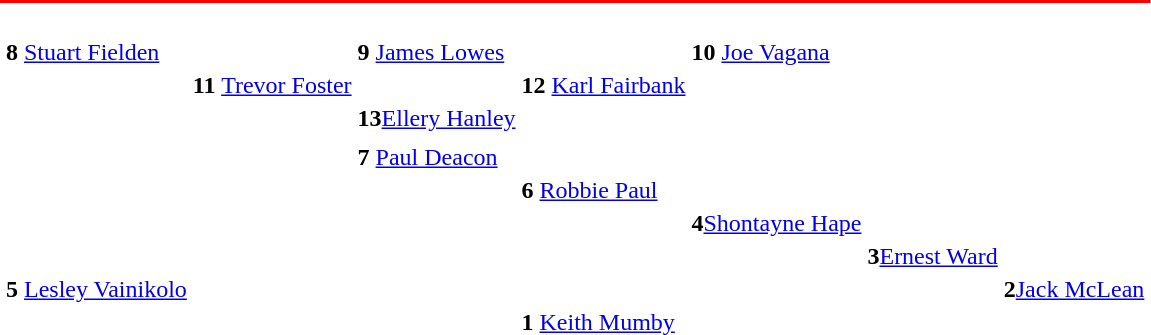<table class="toccolours">
<tr>
<th style="background:#FF0000"><strong></strong></th>
</tr>
<tr>
<td align=center><br><div><table>
<tr ---->
<td><strong>8</strong> <a href='#'>Stuart Fielden</a></td>
<td></td>
<td><strong>9</strong> <a href='#'>James Lowes</a></td>
<td></td>
<td><strong>10</strong> <a href='#'>Joe Vagana</a></td>
</tr>
<tr ---->
<td></td>
<td><strong>11</strong> <a href='#'>Trevor Foster</a></td>
<td></td>
<td><strong>12</strong> <a href='#'>Karl Fairbank</a></td>
</tr>
<tr ---->
<td></td>
<td></td>
<td> <strong>13</strong><a href='#'>Ellery Hanley</a></td>
<td></td>
<td></td>
</tr>
<tr ---->
<td colspan="7"></td>
</tr>
<tr ---->
<td></td>
<td></td>
<td><strong>7</strong> <a href='#'>Paul Deacon</a></td>
</tr>
<tr ---->
<td></td>
<td></td>
<td></td>
<td><strong>6</strong> <a href='#'>Robbie Paul</a></td>
</tr>
<tr ---->
<td></td>
<td></td>
<td></td>
<td></td>
<td><strong>4</strong><a href='#'>Shontayne Hape</a></td>
</tr>
<tr ---->
<td></td>
<td></td>
<td></td>
<td></td>
<td></td>
<td><strong>3</strong><a href='#'>Ernest Ward</a></td>
</tr>
<tr ---->
<td><strong>5</strong> <a href='#'>Lesley Vainikolo</a></td>
<td></td>
<td></td>
<td></td>
<td></td>
<td></td>
<td><strong>2</strong><a href='#'>Jack McLean</a></td>
</tr>
<tr ---->
<td></td>
<td></td>
<td></td>
<td><strong>1</strong> <a href='#'>Keith Mumby</a></td>
</tr>
</table>
</div></td>
</tr>
</table>
